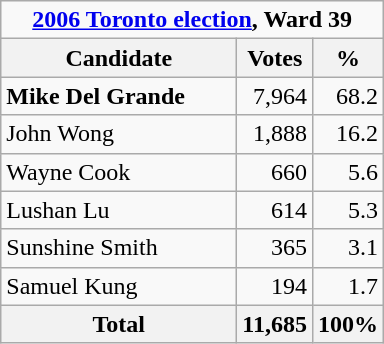<table class="wikitable" style="margin-bottom:0;">
<tr>
<td colspan="3" align="center"><strong><a href='#'>2006 Toronto election</a>, Ward 39</strong></td>
</tr>
<tr>
<th bgcolor="#DDDDFF" width="150px">Candidate</th>
<th bgcolor="#DDDDFF">Votes</th>
<th bgcolor="#DDDDFF">%</th>
</tr>
<tr>
<td><strong>Mike Del Grande</strong></td>
<td align=right>7,964</td>
<td align=right>68.2</td>
</tr>
<tr>
<td>John Wong</td>
<td align=right>1,888</td>
<td align=right>16.2</td>
</tr>
<tr>
<td>Wayne Cook</td>
<td align=right>660</td>
<td align=right>5.6</td>
</tr>
<tr>
<td>Lushan Lu</td>
<td align=right>614</td>
<td align=right>5.3</td>
</tr>
<tr>
<td>Sunshine Smith</td>
<td align=right>365</td>
<td align=right>3.1</td>
</tr>
<tr>
<td>Samuel Kung</td>
<td align=right>194</td>
<td align=right>1.7</td>
</tr>
<tr>
<th>Total</th>
<th align=right>11,685</th>
<th align=right>100%</th>
</tr>
</table>
